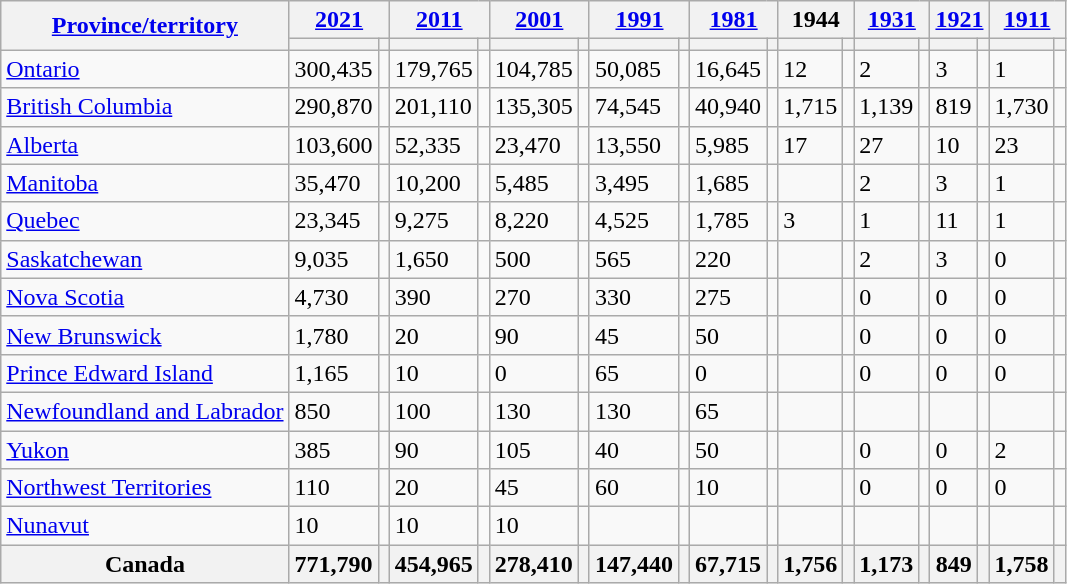<table class="wikitable sortable">
<tr>
<th rowspan="2"><a href='#'>Province/territory</a></th>
<th colspan="2"><a href='#'>2021</a></th>
<th colspan="2"><a href='#'>2011</a></th>
<th colspan="2"><a href='#'>2001</a></th>
<th colspan="2"><a href='#'>1991</a></th>
<th colspan="2"><a href='#'>1981</a></th>
<th colspan="2">1944<br></th>
<th colspan="2"><a href='#'>1931</a></th>
<th colspan="2"><a href='#'>1921</a></th>
<th colspan="2"><a href='#'>1911</a></th>
</tr>
<tr>
<th><a href='#'></a></th>
<th></th>
<th></th>
<th></th>
<th></th>
<th></th>
<th></th>
<th></th>
<th></th>
<th></th>
<th></th>
<th></th>
<th></th>
<th></th>
<th></th>
<th></th>
<th></th>
<th></th>
</tr>
<tr>
<td><a href='#'>Ontario</a></td>
<td>300,435</td>
<td></td>
<td>179,765</td>
<td></td>
<td>104,785</td>
<td></td>
<td>50,085</td>
<td></td>
<td>16,645</td>
<td></td>
<td>12</td>
<td></td>
<td>2</td>
<td></td>
<td>3</td>
<td></td>
<td>1</td>
<td></td>
</tr>
<tr>
<td><a href='#'>British Columbia</a></td>
<td>290,870</td>
<td></td>
<td>201,110</td>
<td></td>
<td>135,305</td>
<td></td>
<td>74,545</td>
<td></td>
<td>40,940</td>
<td></td>
<td>1,715</td>
<td></td>
<td>1,139</td>
<td></td>
<td>819</td>
<td></td>
<td>1,730</td>
<td></td>
</tr>
<tr>
<td><a href='#'>Alberta</a></td>
<td>103,600</td>
<td></td>
<td>52,335</td>
<td></td>
<td>23,470</td>
<td></td>
<td>13,550</td>
<td></td>
<td>5,985</td>
<td></td>
<td>17</td>
<td></td>
<td>27</td>
<td></td>
<td>10</td>
<td></td>
<td>23</td>
<td></td>
</tr>
<tr>
<td><a href='#'>Manitoba</a></td>
<td>35,470</td>
<td></td>
<td>10,200</td>
<td></td>
<td>5,485</td>
<td></td>
<td>3,495</td>
<td></td>
<td>1,685</td>
<td></td>
<td></td>
<td></td>
<td>2</td>
<td></td>
<td>3</td>
<td></td>
<td>1</td>
<td></td>
</tr>
<tr>
<td><a href='#'>Quebec</a></td>
<td>23,345</td>
<td></td>
<td>9,275</td>
<td></td>
<td>8,220</td>
<td></td>
<td>4,525</td>
<td></td>
<td>1,785</td>
<td></td>
<td>3</td>
<td></td>
<td>1</td>
<td></td>
<td>11</td>
<td></td>
<td>1</td>
<td></td>
</tr>
<tr>
<td><a href='#'>Saskatchewan</a></td>
<td>9,035</td>
<td></td>
<td>1,650</td>
<td></td>
<td>500</td>
<td></td>
<td>565</td>
<td></td>
<td>220</td>
<td></td>
<td></td>
<td></td>
<td>2</td>
<td></td>
<td>3</td>
<td></td>
<td>0</td>
<td></td>
</tr>
<tr>
<td><a href='#'>Nova Scotia</a></td>
<td>4,730</td>
<td></td>
<td>390</td>
<td></td>
<td>270</td>
<td></td>
<td>330</td>
<td></td>
<td>275</td>
<td></td>
<td></td>
<td></td>
<td>0</td>
<td></td>
<td>0</td>
<td></td>
<td>0</td>
<td></td>
</tr>
<tr>
<td><a href='#'>New Brunswick</a></td>
<td>1,780</td>
<td></td>
<td>20</td>
<td></td>
<td>90</td>
<td></td>
<td>45</td>
<td></td>
<td>50</td>
<td></td>
<td></td>
<td></td>
<td>0</td>
<td></td>
<td>0</td>
<td></td>
<td>0</td>
<td></td>
</tr>
<tr>
<td><a href='#'>Prince Edward Island</a></td>
<td>1,165</td>
<td></td>
<td>10</td>
<td></td>
<td>0</td>
<td></td>
<td>65</td>
<td></td>
<td>0</td>
<td></td>
<td></td>
<td></td>
<td>0</td>
<td></td>
<td>0</td>
<td></td>
<td>0</td>
<td></td>
</tr>
<tr>
<td><a href='#'>Newfoundland and Labrador</a></td>
<td>850</td>
<td></td>
<td>100</td>
<td></td>
<td>130</td>
<td></td>
<td>130</td>
<td></td>
<td>65</td>
<td></td>
<td></td>
<td></td>
<td></td>
<td></td>
<td></td>
<td></td>
<td></td>
<td></td>
</tr>
<tr>
<td><a href='#'>Yukon</a></td>
<td>385</td>
<td></td>
<td>90</td>
<td></td>
<td>105</td>
<td></td>
<td>40</td>
<td></td>
<td>50</td>
<td></td>
<td></td>
<td></td>
<td>0</td>
<td></td>
<td>0</td>
<td></td>
<td>2</td>
<td></td>
</tr>
<tr>
<td><a href='#'>Northwest Territories</a></td>
<td>110</td>
<td></td>
<td>20</td>
<td></td>
<td>45</td>
<td></td>
<td>60</td>
<td></td>
<td>10</td>
<td></td>
<td></td>
<td></td>
<td>0</td>
<td></td>
<td>0</td>
<td></td>
<td>0</td>
<td></td>
</tr>
<tr>
<td><a href='#'>Nunavut</a></td>
<td>10</td>
<td></td>
<td>10</td>
<td></td>
<td>10</td>
<td></td>
<td></td>
<td></td>
<td></td>
<td></td>
<td></td>
<td></td>
<td></td>
<td></td>
<td></td>
<td></td>
<td></td>
<td></td>
</tr>
<tr>
<th>Canada</th>
<th>771,790</th>
<th></th>
<th>454,965</th>
<th></th>
<th>278,410</th>
<th></th>
<th>147,440</th>
<th></th>
<th>67,715</th>
<th></th>
<th>1,756</th>
<th></th>
<th>1,173</th>
<th></th>
<th>849</th>
<th></th>
<th>1,758</th>
<th></th>
</tr>
</table>
